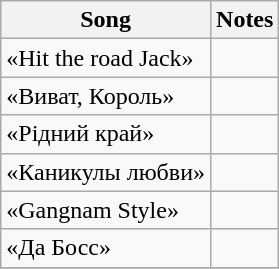<table class="wikitable">
<tr>
<th>Song</th>
<th>Notes</th>
</tr>
<tr>
<td>«Hit the road Jack»</td>
<td></td>
</tr>
<tr>
<td>«Виват, Король»</td>
<td></td>
</tr>
<tr>
<td>«Рідний край»</td>
<td></td>
</tr>
<tr>
<td>«Каникулы любви»</td>
<td></td>
</tr>
<tr>
<td>«Gangnam Style»</td>
<td></td>
</tr>
<tr>
<td>«Да Босс»</td>
<td></td>
</tr>
<tr>
</tr>
</table>
